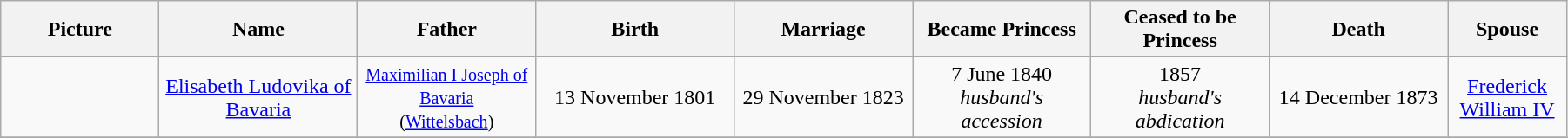<table width=95% class="wikitable">
<tr>
<th width = "8%">Picture</th>
<th width = "10%">Name</th>
<th width = "9%">Father</th>
<th width = "10%">Birth</th>
<th width = "9%">Marriage</th>
<th width = "9%">Became Princess</th>
<th width = "9%">Ceased to be Princess</th>
<th width = "9%">Death</th>
<th width = "6%">Spouse</th>
</tr>
<tr>
<td align="center"></td>
<td align="center"><a href='#'>Elisabeth Ludovika of Bavaria</a></td>
<td align="center"><small><a href='#'>Maximilian I Joseph of Bavaria</a><br>(<a href='#'>Wittelsbach</a>)</small></td>
<td align="center">13 November 1801</td>
<td align="center">29 November 1823</td>
<td align="center">7 June 1840<br><em>husband's accession</em></td>
<td align="center">1857<br><em>husband's abdication</em></td>
<td align="center">14 December 1873</td>
<td align="center"><a href='#'>Frederick William IV</a></td>
</tr>
<tr>
</tr>
</table>
